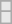<table class=wikitable>
<tr>
</tr>
<tr bgcolor= e8e8e8>
<td></td>
</tr>
<tr>
</tr>
<tr bgcolor= e8e8e8>
<td></td>
</tr>
</table>
